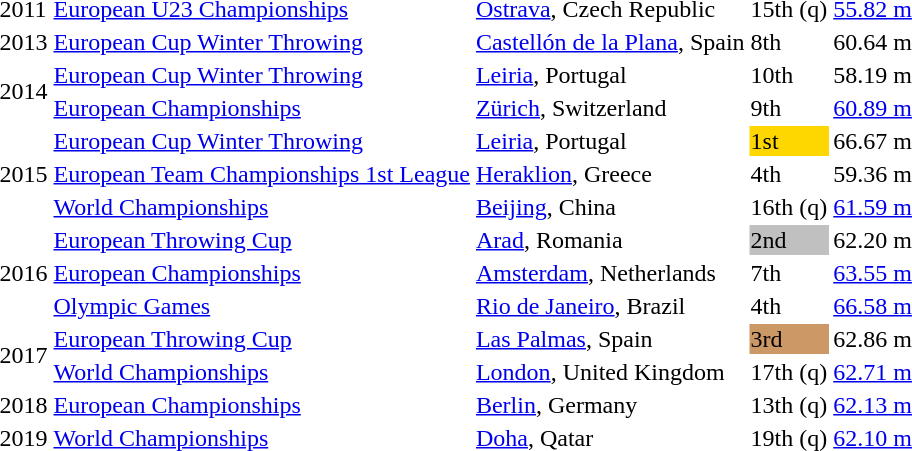<table>
<tr>
<td>2011</td>
<td><a href='#'>European U23 Championships</a></td>
<td><a href='#'>Ostrava</a>, Czech Republic</td>
<td>15th (q)</td>
<td><a href='#'>55.82 m</a></td>
</tr>
<tr>
<td>2013</td>
<td><a href='#'>European Cup Winter Throwing</a></td>
<td><a href='#'>Castellón de la Plana</a>, Spain</td>
<td>8th</td>
<td>60.64 m</td>
</tr>
<tr>
<td rowspan=2>2014</td>
<td><a href='#'>European Cup Winter Throwing</a></td>
<td><a href='#'>Leiria</a>, Portugal</td>
<td>10th</td>
<td>58.19 m</td>
</tr>
<tr>
<td><a href='#'>European Championships</a></td>
<td><a href='#'>Zürich</a>, Switzerland</td>
<td>9th</td>
<td><a href='#'>60.89 m</a></td>
</tr>
<tr>
<td rowspan=3>2015</td>
<td><a href='#'>European Cup Winter Throwing</a></td>
<td><a href='#'>Leiria</a>, Portugal</td>
<td bgcolor=gold>1st</td>
<td>66.67 m</td>
</tr>
<tr>
<td><a href='#'>European Team Championships 1st League</a></td>
<td><a href='#'>Heraklion</a>, Greece</td>
<td>4th</td>
<td>59.36 m</td>
</tr>
<tr>
<td><a href='#'>World Championships</a></td>
<td><a href='#'>Beijing</a>, China</td>
<td>16th (q)</td>
<td><a href='#'>61.59 m</a></td>
</tr>
<tr>
<td rowspan=3>2016</td>
<td><a href='#'>European Throwing Cup</a></td>
<td><a href='#'>Arad</a>, Romania</td>
<td bgcolor=silver>2nd</td>
<td>62.20 m</td>
</tr>
<tr>
<td><a href='#'>European Championships</a></td>
<td><a href='#'>Amsterdam</a>, Netherlands</td>
<td>7th</td>
<td><a href='#'>63.55 m</a></td>
</tr>
<tr>
<td><a href='#'>Olympic Games</a></td>
<td><a href='#'>Rio de Janeiro</a>, Brazil</td>
<td>4th</td>
<td><a href='#'>66.58 m</a></td>
</tr>
<tr>
<td rowspan=2>2017</td>
<td><a href='#'>European Throwing Cup</a></td>
<td><a href='#'>Las Palmas</a>, Spain</td>
<td bgcolor=cc9966>3rd</td>
<td>62.86 m</td>
</tr>
<tr>
<td><a href='#'>World Championships</a></td>
<td><a href='#'>London</a>, United Kingdom</td>
<td>17th (q)</td>
<td><a href='#'>62.71 m</a></td>
</tr>
<tr>
<td>2018</td>
<td><a href='#'>European Championships</a></td>
<td><a href='#'>Berlin</a>, Germany</td>
<td>13th (q)</td>
<td><a href='#'>62.13 m</a></td>
</tr>
<tr>
<td>2019</td>
<td><a href='#'>World Championships</a></td>
<td><a href='#'>Doha</a>, Qatar</td>
<td>19th (q)</td>
<td><a href='#'>62.10 m</a></td>
</tr>
</table>
